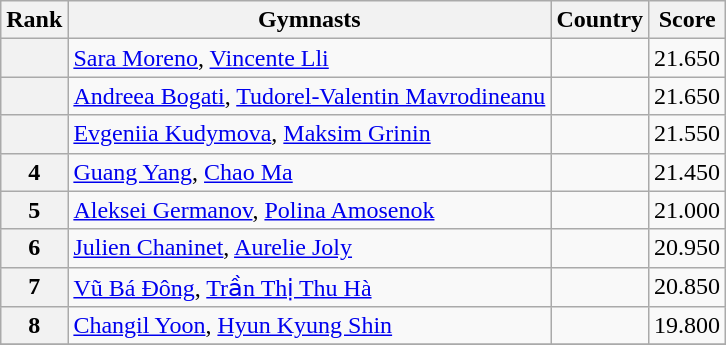<table class="wikitable sortable">
<tr>
<th>Rank</th>
<th>Gymnasts</th>
<th>Country</th>
<th>Score</th>
</tr>
<tr>
<th></th>
<td><a href='#'>Sara Moreno</a>, <a href='#'>Vincente Lli</a></td>
<td></td>
<td>21.650</td>
</tr>
<tr>
<th></th>
<td><a href='#'>Andreea Bogati</a>, <a href='#'>Tudorel-Valentin Mavrodineanu</a></td>
<td></td>
<td>21.650</td>
</tr>
<tr>
<th></th>
<td><a href='#'>Evgeniia Kudymova</a>, <a href='#'>Maksim Grinin</a></td>
<td></td>
<td>21.550</td>
</tr>
<tr>
<th>4</th>
<td><a href='#'>Guang Yang</a>, <a href='#'>Chao Ma</a></td>
<td></td>
<td>21.450</td>
</tr>
<tr>
<th>5</th>
<td><a href='#'>Aleksei Germanov</a>, <a href='#'>Polina Amosenok</a></td>
<td></td>
<td>21.000</td>
</tr>
<tr>
<th>6</th>
<td><a href='#'>Julien Chaninet</a>, <a href='#'>Aurelie Joly</a></td>
<td></td>
<td>20.950</td>
</tr>
<tr>
<th>7</th>
<td><a href='#'>Vũ Bá Đông</a>, <a href='#'>Trần Thị Thu Hà</a></td>
<td></td>
<td>20.850</td>
</tr>
<tr>
<th>8</th>
<td><a href='#'>Changil Yoon</a>, <a href='#'>Hyun Kyung Shin</a></td>
<td></td>
<td>19.800</td>
</tr>
<tr>
</tr>
</table>
